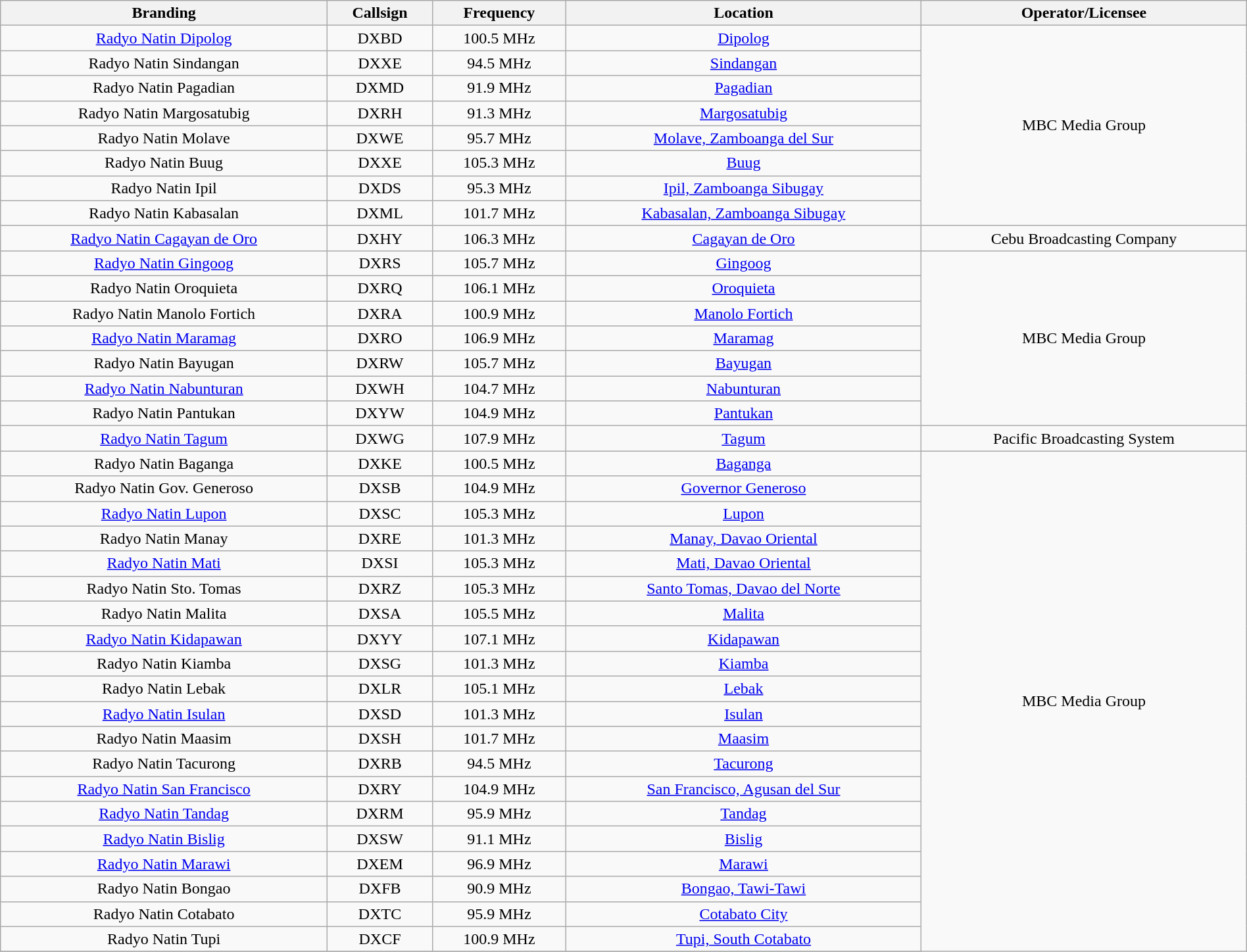<table class="wikitable" style="width:100%; text-align:center;">
<tr>
<th>Branding</th>
<th>Callsign</th>
<th>Frequency</th>
<th>Location</th>
<th>Operator/Licensee</th>
</tr>
<tr>
<td><a href='#'>Radyo Natin Dipolog</a></td>
<td>DXBD</td>
<td>100.5 MHz</td>
<td><a href='#'>Dipolog</a></td>
<td rowspan="8">MBC Media Group</td>
</tr>
<tr>
<td>Radyo Natin Sindangan</td>
<td>DXXE</td>
<td>94.5 MHz</td>
<td><a href='#'>Sindangan</a></td>
</tr>
<tr>
<td>Radyo Natin Pagadian</td>
<td>DXMD</td>
<td>91.9 MHz</td>
<td><a href='#'>Pagadian</a></td>
</tr>
<tr>
<td>Radyo Natin Margosatubig</td>
<td>DXRH</td>
<td>91.3 MHz</td>
<td><a href='#'>Margosatubig</a></td>
</tr>
<tr>
<td>Radyo Natin Molave</td>
<td>DXWE</td>
<td>95.7 MHz</td>
<td><a href='#'>Molave, Zamboanga del Sur</a></td>
</tr>
<tr>
<td>Radyo Natin Buug</td>
<td>DXXE</td>
<td>105.3 MHz</td>
<td><a href='#'>Buug</a></td>
</tr>
<tr>
<td>Radyo Natin Ipil</td>
<td>DXDS</td>
<td>95.3 MHz</td>
<td><a href='#'>Ipil, Zamboanga Sibugay</a></td>
</tr>
<tr>
<td>Radyo Natin Kabasalan</td>
<td>DXML</td>
<td>101.7 MHz</td>
<td><a href='#'>Kabasalan, Zamboanga Sibugay</a></td>
</tr>
<tr>
<td><a href='#'>Radyo Natin Cagayan de Oro</a></td>
<td>DXHY</td>
<td>106.3 MHz</td>
<td><a href='#'>Cagayan de Oro</a></td>
<td>Cebu Broadcasting Company</td>
</tr>
<tr>
<td><a href='#'>Radyo Natin Gingoog</a></td>
<td>DXRS</td>
<td>105.7 MHz</td>
<td><a href='#'>Gingoog</a></td>
<td rowspan=7>MBC Media Group</td>
</tr>
<tr>
<td>Radyo Natin Oroquieta</td>
<td>DXRQ</td>
<td>106.1 MHz</td>
<td><a href='#'>Oroquieta</a></td>
</tr>
<tr>
<td>Radyo Natin Manolo Fortich</td>
<td>DXRA</td>
<td>100.9 MHz</td>
<td><a href='#'>Manolo Fortich</a></td>
</tr>
<tr>
<td><a href='#'>Radyo Natin Maramag</a></td>
<td>DXRO</td>
<td>106.9 MHz</td>
<td><a href='#'>Maramag</a></td>
</tr>
<tr>
<td>Radyo Natin Bayugan</td>
<td>DXRW</td>
<td>105.7 MHz</td>
<td><a href='#'>Bayugan</a></td>
</tr>
<tr>
<td><a href='#'>Radyo Natin Nabunturan</a></td>
<td>DXWH</td>
<td>104.7 MHz</td>
<td><a href='#'>Nabunturan</a></td>
</tr>
<tr>
<td>Radyo Natin Pantukan</td>
<td>DXYW</td>
<td>104.9 MHz</td>
<td><a href='#'>Pantukan</a></td>
</tr>
<tr>
<td><a href='#'>Radyo Natin Tagum</a></td>
<td>DXWG</td>
<td>107.9 MHz</td>
<td><a href='#'>Tagum</a></td>
<td>Pacific Broadcasting System</td>
</tr>
<tr>
<td>Radyo Natin Baganga</td>
<td>DXKE</td>
<td>100.5 MHz</td>
<td><a href='#'>Baganga</a></td>
<td rowspan="21">MBC Media Group</td>
</tr>
<tr>
<td>Radyo Natin Gov. Generoso</td>
<td>DXSB</td>
<td>104.9 MHz</td>
<td><a href='#'>Governor Generoso</a></td>
</tr>
<tr>
<td><a href='#'>Radyo Natin Lupon</a></td>
<td>DXSC</td>
<td>105.3 MHz</td>
<td><a href='#'>Lupon</a></td>
</tr>
<tr>
<td>Radyo Natin Manay</td>
<td>DXRE</td>
<td>101.3 MHz</td>
<td><a href='#'>Manay, Davao Oriental</a></td>
</tr>
<tr>
<td><a href='#'>Radyo Natin Mati</a></td>
<td>DXSI</td>
<td>105.3 MHz</td>
<td><a href='#'>Mati, Davao Oriental</a></td>
</tr>
<tr>
<td>Radyo Natin Sto. Tomas</td>
<td>DXRZ</td>
<td>105.3 MHz</td>
<td><a href='#'>Santo Tomas, Davao del Norte</a></td>
</tr>
<tr>
<td>Radyo Natin Malita</td>
<td>DXSA</td>
<td>105.5 MHz</td>
<td><a href='#'>Malita</a></td>
</tr>
<tr>
<td><a href='#'>Radyo Natin Kidapawan</a></td>
<td>DXYY</td>
<td>107.1 MHz</td>
<td><a href='#'>Kidapawan</a></td>
</tr>
<tr>
<td>Radyo Natin Kiamba</td>
<td>DXSG</td>
<td>101.3 MHz</td>
<td><a href='#'>Kiamba</a></td>
</tr>
<tr>
<td>Radyo Natin Lebak</td>
<td>DXLR</td>
<td>105.1 MHz</td>
<td><a href='#'>Lebak</a></td>
</tr>
<tr>
<td><a href='#'>Radyo Natin Isulan</a></td>
<td>DXSD</td>
<td>101.3 MHz</td>
<td><a href='#'>Isulan</a></td>
</tr>
<tr>
<td>Radyo Natin Maasim</td>
<td>DXSH</td>
<td>101.7 MHz</td>
<td><a href='#'>Maasim</a></td>
</tr>
<tr>
<td>Radyo Natin Tacurong</td>
<td>DXRB</td>
<td>94.5 MHz</td>
<td><a href='#'>Tacurong</a></td>
</tr>
<tr>
<td><a href='#'>Radyo Natin San Francisco</a></td>
<td>DXRY</td>
<td>104.9 MHz</td>
<td><a href='#'>San Francisco, Agusan del Sur</a></td>
</tr>
<tr>
<td><a href='#'>Radyo Natin Tandag</a></td>
<td>DXRM</td>
<td>95.9 MHz</td>
<td><a href='#'>Tandag</a></td>
</tr>
<tr>
<td><a href='#'>Radyo Natin Bislig</a></td>
<td>DXSW</td>
<td>91.1 MHz</td>
<td><a href='#'>Bislig</a></td>
</tr>
<tr>
<td><a href='#'>Radyo Natin Marawi</a></td>
<td>DXEM</td>
<td>96.9 MHz</td>
<td><a href='#'>Marawi</a></td>
</tr>
<tr>
<td>Radyo Natin Bongao</td>
<td>DXFB</td>
<td>90.9 MHz</td>
<td><a href='#'>Bongao, Tawi-Tawi</a></td>
</tr>
<tr>
<td>Radyo Natin Cotabato</td>
<td>DXTC</td>
<td>95.9 MHz</td>
<td><a href='#'>Cotabato City</a></td>
</tr>
<tr>
<td>Radyo Natin Tupi</td>
<td>DXCF</td>
<td>100.9 MHz</td>
<td><a href='#'>Tupi, South Cotabato</a></td>
</tr>
<tr>
</tr>
</table>
